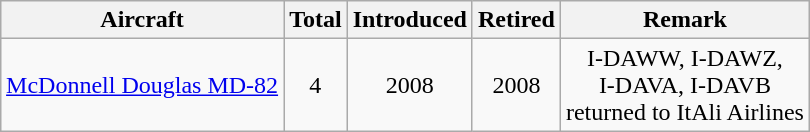<table class="wikitable" style="margin:auto;text-align:center">
<tr>
<th>Aircraft</th>
<th>Total</th>
<th>Introduced</th>
<th>Retired</th>
<th>Remark</th>
</tr>
<tr>
<td><a href='#'>McDonnell Douglas MD-82</a></td>
<td>4</td>
<td>2008</td>
<td>2008</td>
<td>I-DAWW, I-DAWZ,<br> I-DAVA, I-DAVB<br>returned to ItAli Airlines</td>
</tr>
</table>
